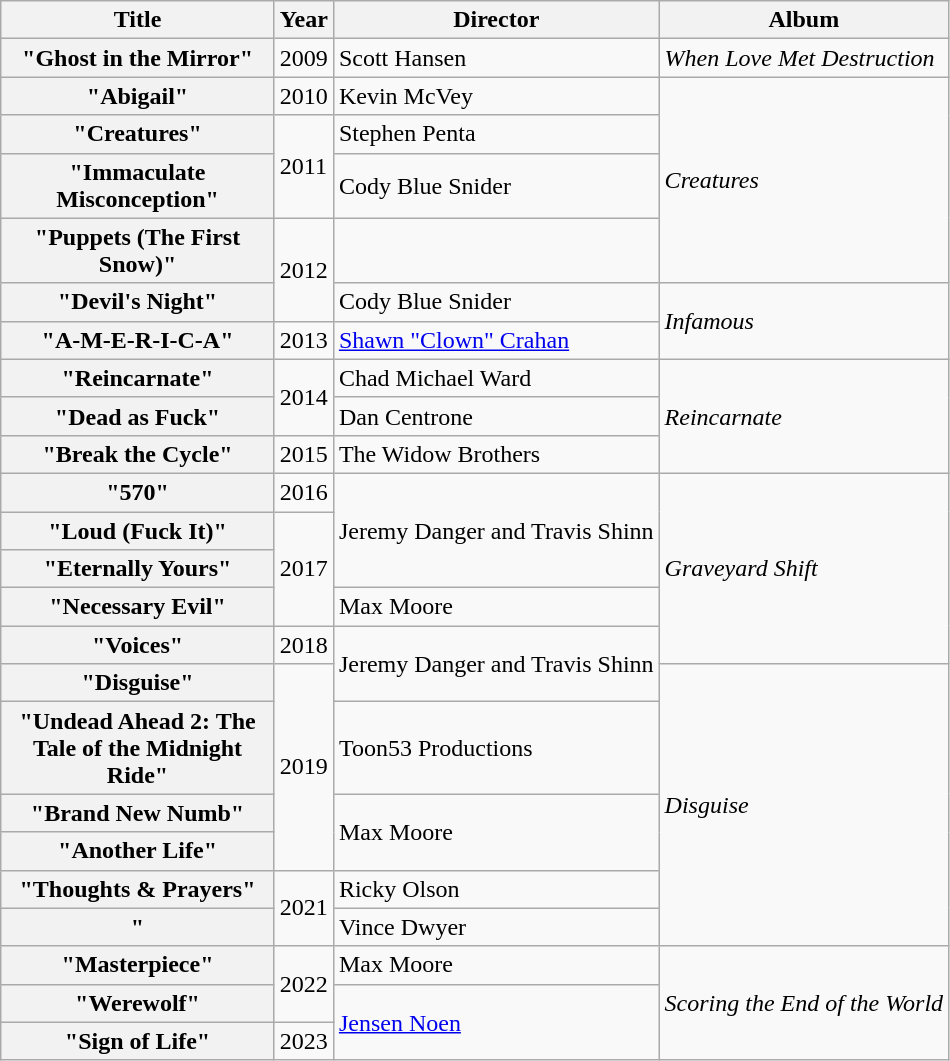<table class="wikitable plainrowheaders">
<tr>
<th style="width:175px;">Title</th>
<th>Year</th>
<th>Director</th>
<th>Album</th>
</tr>
<tr>
<th scope="row">"Ghost in the Mirror"</th>
<td>2009</td>
<td>Scott Hansen</td>
<td><em>When Love Met Destruction</em></td>
</tr>
<tr>
<th scope="row">"Abigail"</th>
<td>2010</td>
<td>Kevin McVey</td>
<td rowspan="4"><em>Creatures</em></td>
</tr>
<tr>
<th scope="row">"Creatures"</th>
<td rowspan="2">2011</td>
<td>Stephen Penta</td>
</tr>
<tr>
<th scope="row">"Immaculate Misconception"</th>
<td>Cody Blue Snider</td>
</tr>
<tr>
<th scope="row">"Puppets (The First Snow)"</th>
<td rowspan="2">2012</td>
<td></td>
</tr>
<tr>
<th scope="row">"Devil's Night"</th>
<td>Cody Blue Snider</td>
<td rowspan="2"><em>Infamous</em></td>
</tr>
<tr>
<th scope="row">"A-M-E-R-I-C-A"</th>
<td>2013</td>
<td><a href='#'>Shawn "Clown" Crahan</a></td>
</tr>
<tr>
<th scope="row">"Reincarnate"</th>
<td rowspan="2">2014</td>
<td>Chad Michael Ward</td>
<td rowspan="3"><em>Reincarnate</em></td>
</tr>
<tr>
<th scope="row">"Dead as Fuck"</th>
<td>Dan Centrone</td>
</tr>
<tr>
<th scope="row">"Break the Cycle"</th>
<td>2015</td>
<td>The Widow Brothers</td>
</tr>
<tr>
<th scope="row">"570"</th>
<td>2016</td>
<td rowspan="3">Jeremy Danger and Travis Shinn</td>
<td rowspan="5"><em>Graveyard Shift</em></td>
</tr>
<tr>
<th scope="row">"Loud (Fuck It)"</th>
<td rowspan="3">2017</td>
</tr>
<tr>
<th scope="row">"Eternally Yours"</th>
</tr>
<tr>
<th scope="row">"Necessary Evil"</th>
<td>Max Moore</td>
</tr>
<tr>
<th scope="row">"Voices"</th>
<td>2018</td>
<td rowspan="2">Jeremy Danger and Travis Shinn</td>
</tr>
<tr>
<th scope="row">"Disguise"</th>
<td rowspan="4">2019</td>
<td rowspan="6"><em>Disguise</em></td>
</tr>
<tr>
<th scope="row">"Undead Ahead 2: The Tale of the Midnight Ride"</th>
<td>Toon53 Productions</td>
</tr>
<tr>
<th scope="row">"Brand New Numb"</th>
<td rowspan="2">Max Moore</td>
</tr>
<tr>
<th scope="row">"Another Life"</th>
</tr>
<tr>
<th scope="row">"Thoughts & Prayers"</th>
<td rowspan="2">2021</td>
<td>Ricky Olson</td>
</tr>
<tr>
<th scope="row">"</th>
<td>Vince Dwyer</td>
</tr>
<tr>
<th scope="row">"Masterpiece"</th>
<td rowspan="2">2022</td>
<td>Max Moore</td>
<td rowspan="3"><em>Scoring the End of the World</em></td>
</tr>
<tr>
<th scope="row">"Werewolf"</th>
<td rowspan="2"><a href='#'>Jensen Noen</a></td>
</tr>
<tr>
<th scope="row">"Sign of Life"</th>
<td>2023</td>
</tr>
</table>
